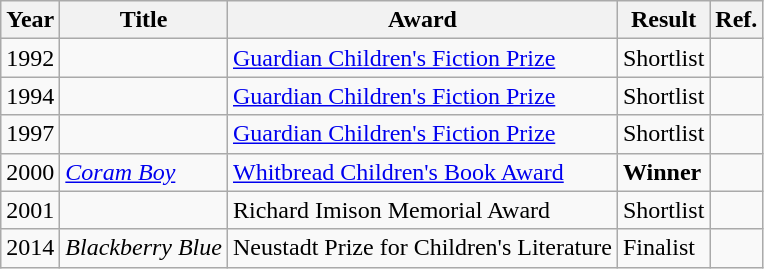<table class="wikitable sortable mw-collapsible">
<tr>
<th>Year</th>
<th>Title</th>
<th>Award</th>
<th>Result</th>
<th>Ref.</th>
</tr>
<tr>
<td>1992</td>
<td><em></em></td>
<td><a href='#'>Guardian Children's Fiction Prize</a></td>
<td>Shortlist</td>
<td></td>
</tr>
<tr>
<td>1994</td>
<td><em></em></td>
<td><a href='#'>Guardian Children's Fiction Prize</a></td>
<td>Shortlist</td>
<td></td>
</tr>
<tr>
<td>1997</td>
<td><em></em></td>
<td><a href='#'>Guardian Children's Fiction Prize</a></td>
<td>Shortlist</td>
<td></td>
</tr>
<tr>
<td>2000</td>
<td><em><a href='#'>Coram Boy</a></em></td>
<td><a href='#'>Whitbread Children's Book Award</a></td>
<td><strong>Winner</strong></td>
<td></td>
</tr>
<tr>
<td>2001</td>
<td></td>
<td>Richard Imison Memorial Award</td>
<td>Shortlist</td>
<td></td>
</tr>
<tr>
<td>2014</td>
<td><em>Blackberry Blue</em></td>
<td>Neustadt Prize for Children's Literature</td>
<td>Finalist</td>
<td></td>
</tr>
</table>
